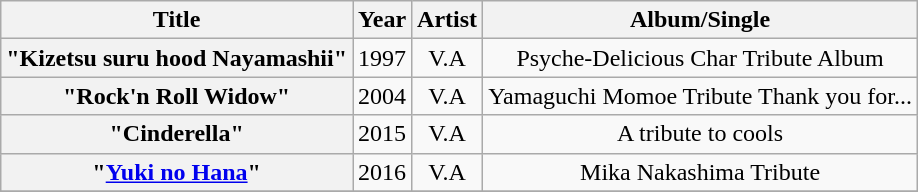<table class="wikitable plainrowheaders" style="text-align:center;">
<tr>
<th scope="col">Title</th>
<th scope="col">Year</th>
<th scope="col">Artist</th>
<th scope="col">Album/Single</th>
</tr>
<tr>
<th scope="row">"Kizetsu suru hood Nayamashii"</th>
<td>1997</td>
<td>V.A</td>
<td>Psyche-Delicious Char Tribute Album</td>
</tr>
<tr>
<th scope="row">"Rock'n Roll Widow"</th>
<td>2004</td>
<td>V.A</td>
<td>Yamaguchi Momoe Tribute Thank you for...</td>
</tr>
<tr>
<th scope="row">"Cinderella"</th>
<td>2015</td>
<td>V.A</td>
<td>A tribute to cools</td>
</tr>
<tr>
<th scope="row">"<a href='#'>Yuki no Hana</a>"</th>
<td>2016</td>
<td>V.A</td>
<td>Mika Nakashima Tribute</td>
</tr>
<tr>
</tr>
</table>
